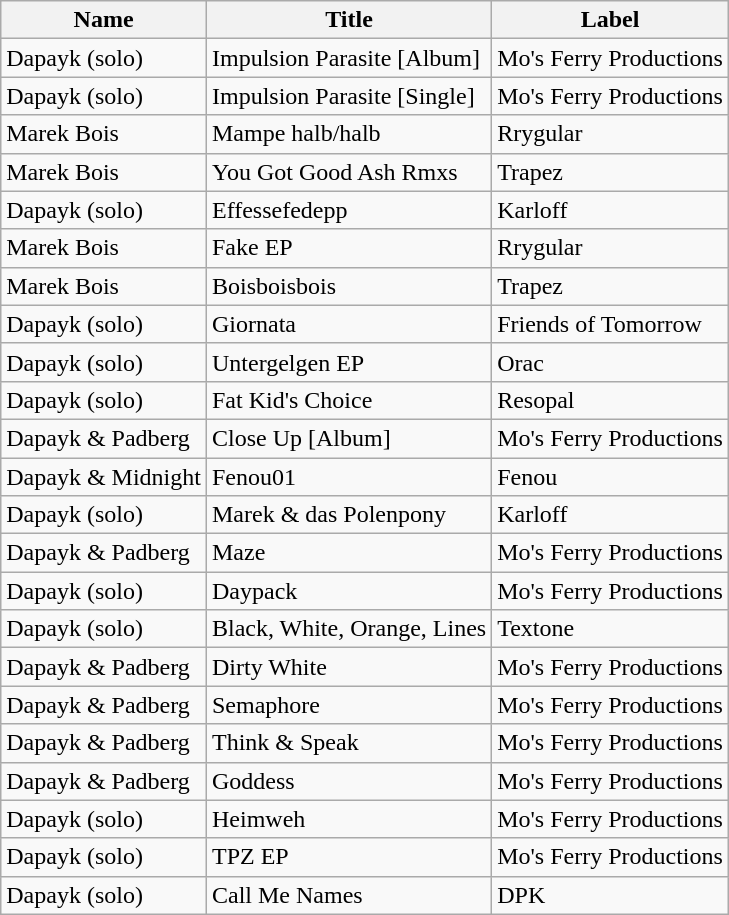<table class="wikitable">
<tr>
<th>Name</th>
<th>Title</th>
<th>Label</th>
</tr>
<tr>
<td>Dapayk (solo)</td>
<td>Impulsion Parasite [Album]</td>
<td>Mo's Ferry Productions</td>
</tr>
<tr>
<td>Dapayk (solo)</td>
<td>Impulsion Parasite [Single]</td>
<td>Mo's Ferry Productions</td>
</tr>
<tr>
<td>Marek Bois</td>
<td>Mampe halb/halb</td>
<td>Rrygular</td>
</tr>
<tr>
<td>Marek Bois</td>
<td>You Got Good Ash Rmxs</td>
<td>Trapez</td>
</tr>
<tr>
<td>Dapayk (solo)</td>
<td>Effessefedepp</td>
<td>Karloff</td>
</tr>
<tr>
<td>Marek Bois</td>
<td>Fake EP</td>
<td>Rrygular</td>
</tr>
<tr>
<td>Marek Bois</td>
<td>Boisboisbois</td>
<td>Trapez</td>
</tr>
<tr>
<td>Dapayk (solo)</td>
<td>Giornata</td>
<td>Friends of Tomorrow</td>
</tr>
<tr>
<td>Dapayk (solo)</td>
<td>Untergelgen EP</td>
<td>Orac</td>
</tr>
<tr>
<td>Dapayk (solo)</td>
<td>Fat Kid's Choice</td>
<td>Resopal</td>
</tr>
<tr>
<td>Dapayk & Padberg</td>
<td>Close Up [Album]</td>
<td>Mo's Ferry Productions</td>
</tr>
<tr>
<td>Dapayk & Midnight</td>
<td>Fenou01</td>
<td>Fenou</td>
</tr>
<tr>
<td>Dapayk (solo)</td>
<td>Marek & das Polenpony</td>
<td>Karloff</td>
</tr>
<tr>
<td>Dapayk & Padberg</td>
<td>Maze</td>
<td>Mo's Ferry Productions</td>
</tr>
<tr>
<td>Dapayk (solo)</td>
<td>Daypack</td>
<td>Mo's Ferry Productions</td>
</tr>
<tr>
<td>Dapayk (solo)</td>
<td>Black, White, Orange, Lines</td>
<td>Textone</td>
</tr>
<tr>
<td>Dapayk & Padberg</td>
<td>Dirty White</td>
<td>Mo's Ferry Productions</td>
</tr>
<tr>
<td>Dapayk & Padberg</td>
<td>Semaphore</td>
<td>Mo's Ferry Productions</td>
</tr>
<tr>
<td>Dapayk & Padberg</td>
<td>Think & Speak</td>
<td>Mo's Ferry Productions</td>
</tr>
<tr>
<td>Dapayk & Padberg</td>
<td>Goddess</td>
<td>Mo's Ferry Productions</td>
</tr>
<tr>
<td>Dapayk (solo)</td>
<td>Heimweh</td>
<td>Mo's Ferry Productions</td>
</tr>
<tr>
<td>Dapayk (solo)</td>
<td>TPZ EP</td>
<td>Mo's Ferry Productions</td>
</tr>
<tr>
<td>Dapayk (solo)</td>
<td>Call Me Names</td>
<td>DPK</td>
</tr>
</table>
